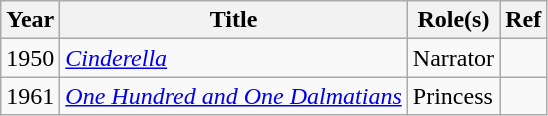<table class="wikitable plainrowheaders sortable">
<tr>
<th scope="col">Year</th>
<th scope="col">Title</th>
<th scope="col">Role(s)</th>
<th scope="col" class="unsortable">Ref</th>
</tr>
<tr>
<td>1950</td>
<td><em><a href='#'>Cinderella</a></em></td>
<td>Narrator</td>
<td></td>
</tr>
<tr>
<td>1961</td>
<td><em><a href='#'>One Hundred and One Dalmatians</a></em></td>
<td>Princess</td>
<td></td>
</tr>
</table>
